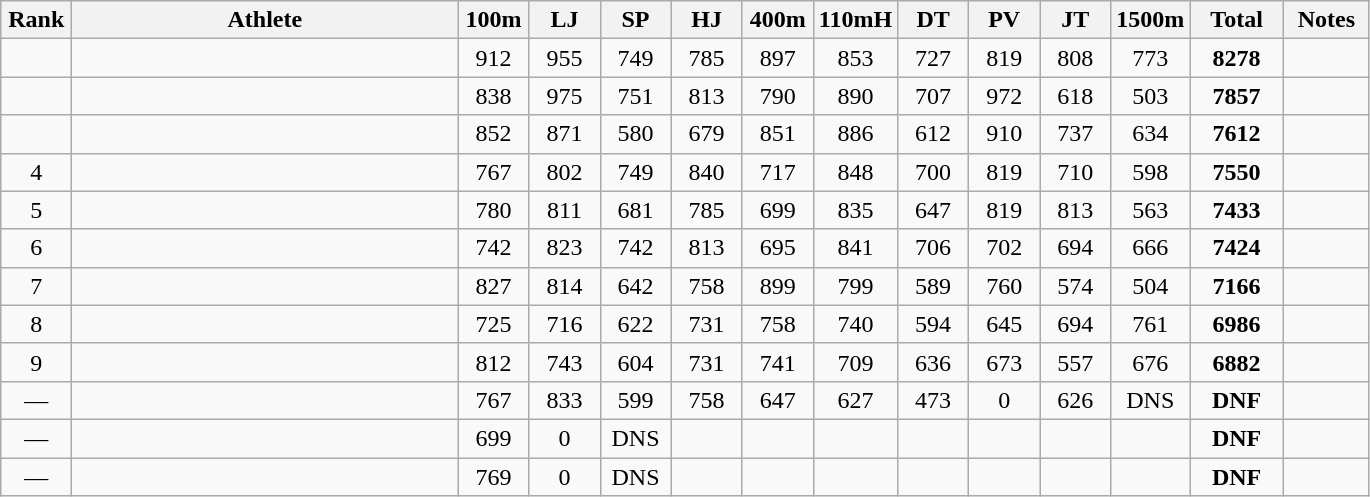<table class=wikitable style="text-align:center">
<tr>
<th width=40>Rank</th>
<th width=250>Athlete</th>
<th width=40>100m</th>
<th width=40>LJ</th>
<th width=40>SP</th>
<th width=40>HJ</th>
<th width=40>400m</th>
<th width=40>110mH</th>
<th width=40>DT</th>
<th width=40>PV</th>
<th width=40>JT</th>
<th width=40>1500m</th>
<th width=55>Total</th>
<th width=50>Notes</th>
</tr>
<tr>
<td></td>
<td align=left></td>
<td>912</td>
<td>955</td>
<td>749</td>
<td>785</td>
<td>897</td>
<td>853</td>
<td>727</td>
<td>819</td>
<td>808</td>
<td>773</td>
<td><strong>8278</strong></td>
<td></td>
</tr>
<tr>
<td></td>
<td align=left></td>
<td>838</td>
<td>975</td>
<td>751</td>
<td>813</td>
<td>790</td>
<td>890</td>
<td>707</td>
<td>972</td>
<td>618</td>
<td>503</td>
<td><strong>7857</strong></td>
<td></td>
</tr>
<tr>
<td></td>
<td align=left></td>
<td>852</td>
<td>871</td>
<td>580</td>
<td>679</td>
<td>851</td>
<td>886</td>
<td>612</td>
<td>910</td>
<td>737</td>
<td>634</td>
<td><strong>7612</strong></td>
<td></td>
</tr>
<tr>
<td>4</td>
<td align=left></td>
<td>767</td>
<td>802</td>
<td>749</td>
<td>840</td>
<td>717</td>
<td>848</td>
<td>700</td>
<td>819</td>
<td>710</td>
<td>598</td>
<td><strong>7550</strong></td>
<td></td>
</tr>
<tr>
<td>5</td>
<td align=left></td>
<td>780</td>
<td>811</td>
<td>681</td>
<td>785</td>
<td>699</td>
<td>835</td>
<td>647</td>
<td>819</td>
<td>813</td>
<td>563</td>
<td><strong>7433</strong></td>
<td></td>
</tr>
<tr>
<td>6</td>
<td align=left></td>
<td>742</td>
<td>823</td>
<td>742</td>
<td>813</td>
<td>695</td>
<td>841</td>
<td>706</td>
<td>702</td>
<td>694</td>
<td>666</td>
<td><strong>7424</strong></td>
<td></td>
</tr>
<tr>
<td>7</td>
<td align=left></td>
<td>827</td>
<td>814</td>
<td>642</td>
<td>758</td>
<td>899</td>
<td>799</td>
<td>589</td>
<td>760</td>
<td>574</td>
<td>504</td>
<td><strong>7166</strong></td>
<td></td>
</tr>
<tr>
<td>8</td>
<td align=left></td>
<td>725</td>
<td>716</td>
<td>622</td>
<td>731</td>
<td>758</td>
<td>740</td>
<td>594</td>
<td>645</td>
<td>694</td>
<td>761</td>
<td><strong>6986</strong></td>
<td></td>
</tr>
<tr>
<td>9</td>
<td align=left></td>
<td>812</td>
<td>743</td>
<td>604</td>
<td>731</td>
<td>741</td>
<td>709</td>
<td>636</td>
<td>673</td>
<td>557</td>
<td>676</td>
<td><strong>6882</strong></td>
<td></td>
</tr>
<tr>
<td>—</td>
<td align=left></td>
<td>767</td>
<td>833</td>
<td>599</td>
<td>758</td>
<td>647</td>
<td>627</td>
<td>473</td>
<td>0</td>
<td>626</td>
<td>DNS</td>
<td><strong>DNF</strong></td>
<td></td>
</tr>
<tr>
<td>—</td>
<td align=left></td>
<td>699</td>
<td>0</td>
<td>DNS</td>
<td></td>
<td></td>
<td></td>
<td></td>
<td></td>
<td></td>
<td></td>
<td><strong>DNF</strong></td>
<td></td>
</tr>
<tr>
<td>—</td>
<td align=left></td>
<td>769</td>
<td>0</td>
<td>DNS</td>
<td></td>
<td></td>
<td></td>
<td></td>
<td></td>
<td></td>
<td></td>
<td><strong>DNF</strong></td>
<td></td>
</tr>
</table>
